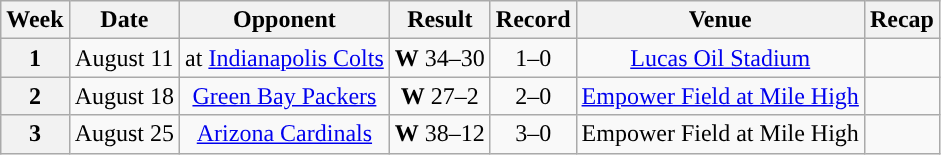<table class="wikitable" style="text-align:center">
<tr>
<th>Week</th>
<th>Date</th>
<th>Opponent</th>
<th>Result</th>
<th>Record</th>
<th>Venue</th>
<th>Recap</th>
</tr>
<tr>
<th>1</th>
<td>August 11</td>
<td>at <a href='#'>Indianapolis Colts</a></td>
<td><strong>W</strong> 34–30</td>
<td>1–0</td>
<td><a href='#'>Lucas Oil Stadium</a></td>
<td></td>
</tr>
<tr>
<th>2</th>
<td>August 18</td>
<td><a href='#'>Green Bay Packers</a></td>
<td><strong>W</strong> 27–2</td>
<td>2–0</td>
<td><a href='#'>Empower Field at Mile High</a></td>
<td></td>
</tr>
<tr>
<th>3</th>
<td>August 25</td>
<td><a href='#'>Arizona Cardinals</a></td>
<td><strong>W</strong> 38–12</td>
<td>3–0</td>
<td>Empower Field at Mile High</td>
<td></td>
</tr>
</table>
